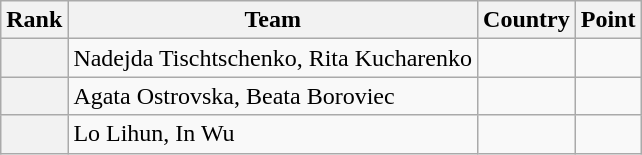<table class="wikitable sortable">
<tr>
<th>Rank</th>
<th>Team</th>
<th>Country</th>
<th>Point</th>
</tr>
<tr>
<th></th>
<td>Nadejda Tischtschenko, Rita Kucharenko</td>
<td></td>
<td></td>
</tr>
<tr>
<th></th>
<td>Agata Ostrovska, Beata Boroviec</td>
<td></td>
<td></td>
</tr>
<tr>
<th></th>
<td>Lo Lihun, In Wu</td>
<td></td>
<td></td>
</tr>
</table>
